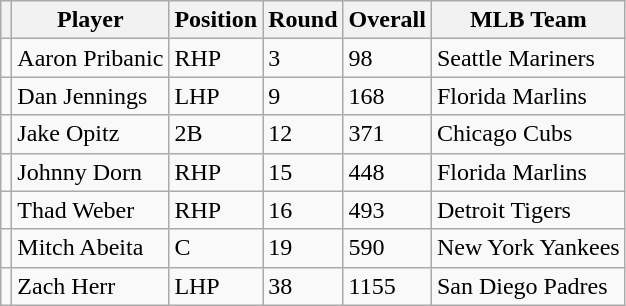<table class="wikitable">
<tr>
<th></th>
<th>Player</th>
<th>Position</th>
<th>Round</th>
<th>Overall</th>
<th>MLB Team</th>
</tr>
<tr>
<td></td>
<td>Aaron Pribanic</td>
<td>RHP</td>
<td>3</td>
<td>98</td>
<td>Seattle Mariners</td>
</tr>
<tr>
<td></td>
<td>Dan Jennings</td>
<td>LHP</td>
<td>9</td>
<td>168</td>
<td>Florida Marlins</td>
</tr>
<tr>
<td></td>
<td>Jake Opitz</td>
<td>2B</td>
<td>12</td>
<td>371</td>
<td>Chicago Cubs</td>
</tr>
<tr>
<td></td>
<td>Johnny Dorn</td>
<td>RHP</td>
<td>15</td>
<td>448</td>
<td>Florida Marlins</td>
</tr>
<tr>
<td></td>
<td>Thad Weber</td>
<td>RHP</td>
<td>16</td>
<td>493</td>
<td>Detroit Tigers</td>
</tr>
<tr>
<td></td>
<td>Mitch Abeita</td>
<td>C</td>
<td>19</td>
<td>590</td>
<td>New York Yankees</td>
</tr>
<tr>
<td></td>
<td>Zach Herr</td>
<td>LHP</td>
<td>38</td>
<td>1155</td>
<td>San Diego Padres</td>
</tr>
</table>
